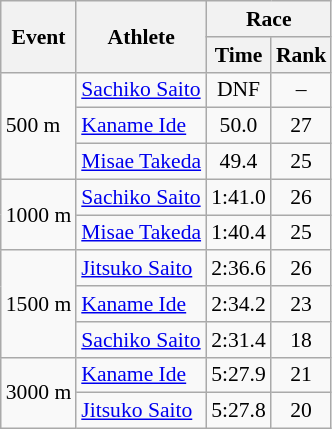<table class="wikitable" border="1" style="font-size:90%">
<tr>
<th rowspan=2>Event</th>
<th rowspan=2>Athlete</th>
<th colspan=2>Race</th>
</tr>
<tr>
<th>Time</th>
<th>Rank</th>
</tr>
<tr>
<td rowspan=3>500 m</td>
<td><a href='#'>Sachiko Saito</a></td>
<td align=center>DNF</td>
<td align=center>–</td>
</tr>
<tr>
<td><a href='#'>Kaname Ide</a></td>
<td align=center>50.0</td>
<td align=center>27</td>
</tr>
<tr>
<td><a href='#'>Misae Takeda</a></td>
<td align=center>49.4</td>
<td align=center>25</td>
</tr>
<tr>
<td rowspan=2>1000 m</td>
<td><a href='#'>Sachiko Saito</a></td>
<td align=center>1:41.0</td>
<td align=center>26</td>
</tr>
<tr>
<td><a href='#'>Misae Takeda</a></td>
<td align=center>1:40.4</td>
<td align=center>25</td>
</tr>
<tr>
<td rowspan=3>1500 m</td>
<td><a href='#'>Jitsuko Saito</a></td>
<td align=center>2:36.6</td>
<td align=center>26</td>
</tr>
<tr>
<td><a href='#'>Kaname Ide</a></td>
<td align=center>2:34.2</td>
<td align=center>23</td>
</tr>
<tr>
<td><a href='#'>Sachiko Saito</a></td>
<td align=center>2:31.4</td>
<td align=center>18</td>
</tr>
<tr>
<td rowspan=2>3000 m</td>
<td><a href='#'>Kaname Ide</a></td>
<td align=center>5:27.9</td>
<td align=center>21</td>
</tr>
<tr>
<td><a href='#'>Jitsuko Saito</a></td>
<td align=center>5:27.8</td>
<td align=center>20</td>
</tr>
</table>
